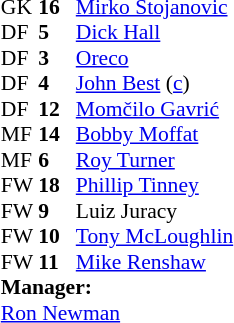<table cellspacing="0" cellpadding="0" style="font-size:90%; margin:0.2em auto;">
<tr>
<th width="25"></th>
<th width="25"></th>
</tr>
<tr>
<td>GK</td>
<td><strong>16</strong></td>
<td> <a href='#'>Mirko Stojanovic</a></td>
</tr>
<tr>
<td>DF</td>
<td><strong>5</strong></td>
<td> <a href='#'>Dick Hall</a></td>
</tr>
<tr>
<td>DF</td>
<td><strong>3</strong></td>
<td> <a href='#'>Oreco</a></td>
</tr>
<tr>
<td>DF</td>
<td><strong>4</strong></td>
<td> <a href='#'>John Best</a> (<a href='#'>c</a>)</td>
</tr>
<tr>
<td>DF</td>
<td><strong>12</strong></td>
<td> <a href='#'>Momčilo Gavrić</a></td>
</tr>
<tr>
<td>MF</td>
<td><strong>14</strong></td>
<td> <a href='#'>Bobby Moffat</a></td>
</tr>
<tr>
<td>MF</td>
<td><strong>6</strong></td>
<td> <a href='#'>Roy Turner</a></td>
</tr>
<tr>
<td>FW</td>
<td><strong>18</strong></td>
<td> <a href='#'>Phillip Tinney</a></td>
</tr>
<tr>
<td>FW</td>
<td><strong>9</strong></td>
<td> Luiz Juracy</td>
</tr>
<tr>
<td>FW</td>
<td><strong>10</strong></td>
<td> <a href='#'>Tony McLoughlin</a></td>
</tr>
<tr>
<td>FW</td>
<td><strong>11</strong></td>
<td> <a href='#'>Mike Renshaw</a></td>
</tr>
<tr>
<td colspan=3><strong>Manager:</strong></td>
</tr>
<tr>
<td colspan=4> <a href='#'>Ron Newman</a></td>
</tr>
</table>
